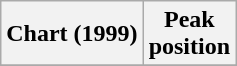<table class="wikitable plainrowheaders" style="text-align:center">
<tr>
<th scope="col">Chart (1999)</th>
<th scope="col">Peak<br>position</th>
</tr>
<tr>
</tr>
</table>
